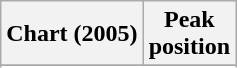<table class="wikitable">
<tr>
<th>Chart (2005)</th>
<th>Peak<br>position</th>
</tr>
<tr>
</tr>
<tr>
</tr>
<tr>
</tr>
</table>
